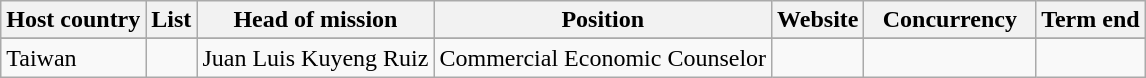<table class="wikitable sortable">
<tr>
<th>Host country</th>
<th>List</th>
<th>Head of mission</th>
<th>Position</th>
<th>Website</th>
<th style="width:15%;">Concurrency</th>
<th data-sort-type=Date>Term end</th>
</tr>
<tr valign="top">
</tr>
<tr id="Taiwan">
<td>Taiwan</td>
<td></td>
<td>Juan Luis Kuyeng Ruiz</td>
<td>Commercial Economic Counselor</td>
<td></td>
<td></td>
<td></td>
</tr>
</table>
